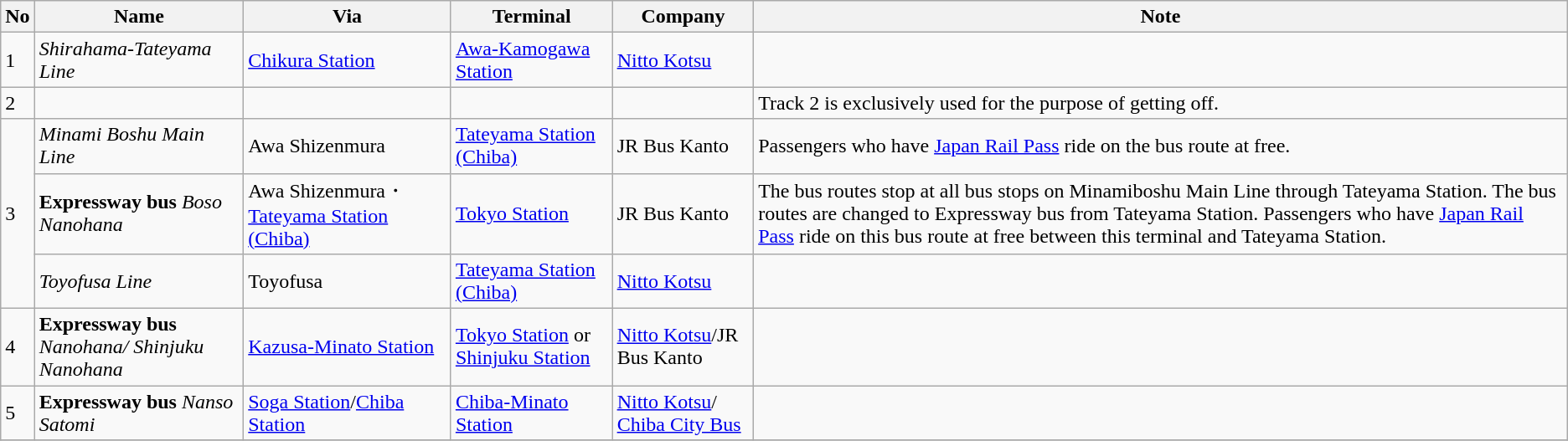<table class="wikitable">
<tr>
<th>No</th>
<th>Name</th>
<th>Via</th>
<th>Terminal</th>
<th>Company</th>
<th>Note</th>
</tr>
<tr>
<td>1</td>
<td rowspan=><em>Shirahama-Tateyama Line</em></td>
<td rowspan=><a href='#'>Chikura Station</a></td>
<td><a href='#'>Awa-Kamogawa Station</a></td>
<td rowspan=><a href='#'>Nitto Kotsu</a></td>
<td></td>
</tr>
<tr>
<td>2</td>
<td></td>
<td></td>
<td></td>
<td></td>
<td>Track 2 is exclusively used for the purpose of getting off.</td>
</tr>
<tr>
<td rowspan="3">3</td>
<td><em>Minami Boshu Main Line</em></td>
<td>Awa Shizenmura</td>
<td><a href='#'>Tateyama Station (Chiba)</a></td>
<td>JR Bus Kanto</td>
<td>Passengers who have <a href='#'>Japan Rail Pass</a> ride on the bus route at free.</td>
</tr>
<tr>
<td><strong>Expressway bus</strong> <em>Boso Nanohana</em></td>
<td>Awa Shizenmura・<a href='#'>Tateyama Station (Chiba)</a></td>
<td><a href='#'>Tokyo Station</a></td>
<td>JR Bus Kanto</td>
<td>The bus routes stop at all bus stops on Minamiboshu Main Line through Tateyama Station. The bus routes are changed to Expressway bus from Tateyama Station. Passengers who have <a href='#'>Japan Rail Pass</a> ride on this bus route at free between this terminal and Tateyama Station.</td>
</tr>
<tr>
<td><em>Toyofusa Line</em></td>
<td>Toyofusa</td>
<td><a href='#'>Tateyama Station (Chiba)</a></td>
<td><a href='#'>Nitto Kotsu</a></td>
<td></td>
</tr>
<tr>
<td>4</td>
<td><strong>Expressway bus</strong> <em>Nanohana/ Shinjuku Nanohana</em></td>
<td><a href='#'>Kazusa-Minato Station</a></td>
<td><a href='#'>Tokyo Station</a> or <a href='#'>Shinjuku Station</a></td>
<td><a href='#'>Nitto Kotsu</a>/JR Bus Kanto</td>
<td></td>
</tr>
<tr>
<td>5</td>
<td><strong>Expressway bus</strong> <em>Nanso Satomi</em></td>
<td><a href='#'>Soga Station</a>/<a href='#'>Chiba Station</a></td>
<td><a href='#'>Chiba-Minato Station</a></td>
<td><a href='#'>Nitto Kotsu</a>/ <a href='#'>Chiba City Bus</a></td>
<td></td>
</tr>
<tr>
</tr>
</table>
